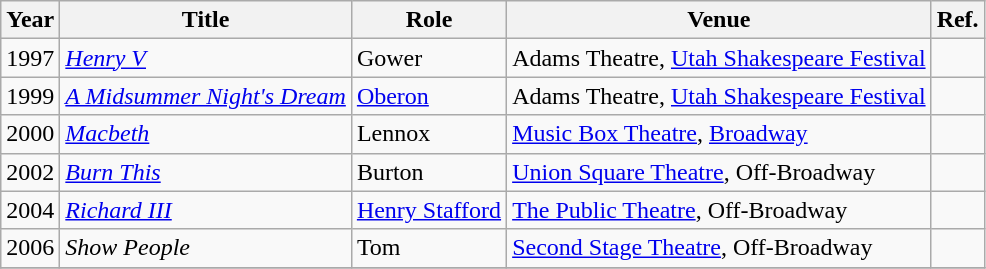<table class="wikitable sortable">
<tr>
<th>Year</th>
<th>Title</th>
<th>Role</th>
<th>Venue</th>
<th class="unsortable">Ref.</th>
</tr>
<tr>
<td>1997</td>
<td><em><a href='#'>Henry V</a></em></td>
<td>Gower</td>
<td>Adams Theatre, <a href='#'>Utah Shakespeare Festival</a></td>
<td></td>
</tr>
<tr>
<td>1999</td>
<td><em><a href='#'>A Midsummer Night's Dream</a></em></td>
<td><a href='#'>Oberon</a></td>
<td>Adams Theatre, <a href='#'>Utah Shakespeare Festival</a></td>
<td></td>
</tr>
<tr>
<td>2000</td>
<td><em><a href='#'>Macbeth</a></em></td>
<td>Lennox</td>
<td><a href='#'>Music Box Theatre</a>, <a href='#'>Broadway</a></td>
<td></td>
</tr>
<tr>
<td>2002</td>
<td><em><a href='#'>Burn This</a></em></td>
<td>Burton</td>
<td><a href='#'>Union Square Theatre</a>, Off-Broadway</td>
<td></td>
</tr>
<tr>
<td>2004</td>
<td><em><a href='#'>Richard III</a></em></td>
<td><a href='#'>Henry Stafford</a></td>
<td><a href='#'>The Public Theatre</a>, Off-Broadway</td>
<td></td>
</tr>
<tr>
<td>2006</td>
<td><em>Show People</em></td>
<td>Tom</td>
<td><a href='#'>Second Stage Theatre</a>, Off-Broadway</td>
<td></td>
</tr>
<tr>
</tr>
</table>
